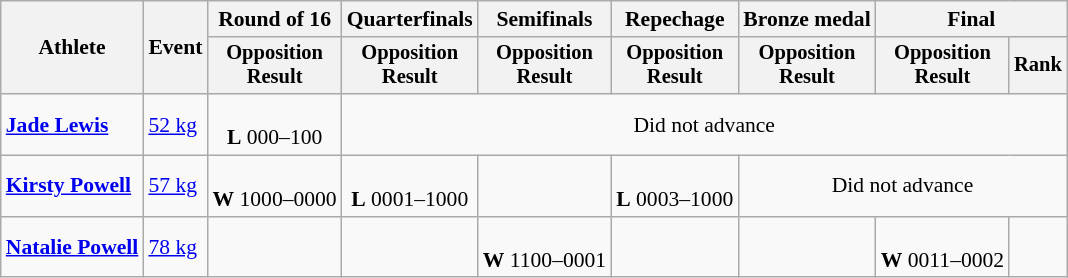<table class="wikitable" style="font-size:90%;">
<tr>
<th rowspan=2>Athlete</th>
<th rowspan=2>Event</th>
<th>Round of 16</th>
<th>Quarterfinals</th>
<th>Semifinals</th>
<th>Repechage</th>
<th>Bronze medal</th>
<th colspan=2>Final</th>
</tr>
<tr style="font-size:95%">
<th>Opposition<br>Result</th>
<th>Opposition<br>Result</th>
<th>Opposition<br>Result</th>
<th>Opposition<br>Result</th>
<th>Opposition<br>Result</th>
<th>Opposition<br>Result</th>
<th>Rank</th>
</tr>
<tr align=center>
<td align=left><strong><a href='#'>Jade Lewis</a></strong></td>
<td align=left><a href='#'>52 kg</a></td>
<td><br><strong>L</strong> 000–100</td>
<td colspan="6">Did not advance</td>
</tr>
<tr align=center>
<td align=left><strong><a href='#'>Kirsty Powell</a></strong></td>
<td align=left><a href='#'>57 kg</a></td>
<td><br><strong>W</strong> 1000–0000</td>
<td><br><strong>L</strong> 0001–1000</td>
<td></td>
<td><br><strong>L</strong> 0003–1000</td>
<td colspan="3">Did not advance</td>
</tr>
<tr align=center>
<td align=left><strong><a href='#'>Natalie Powell</a></strong></td>
<td align=left><a href='#'>78 kg</a></td>
<td></td>
<td></td>
<td><br><strong>W</strong> 1100–0001</td>
<td></td>
<td></td>
<td><br><strong>W</strong> 0011–0002</td>
<td></td>
</tr>
</table>
